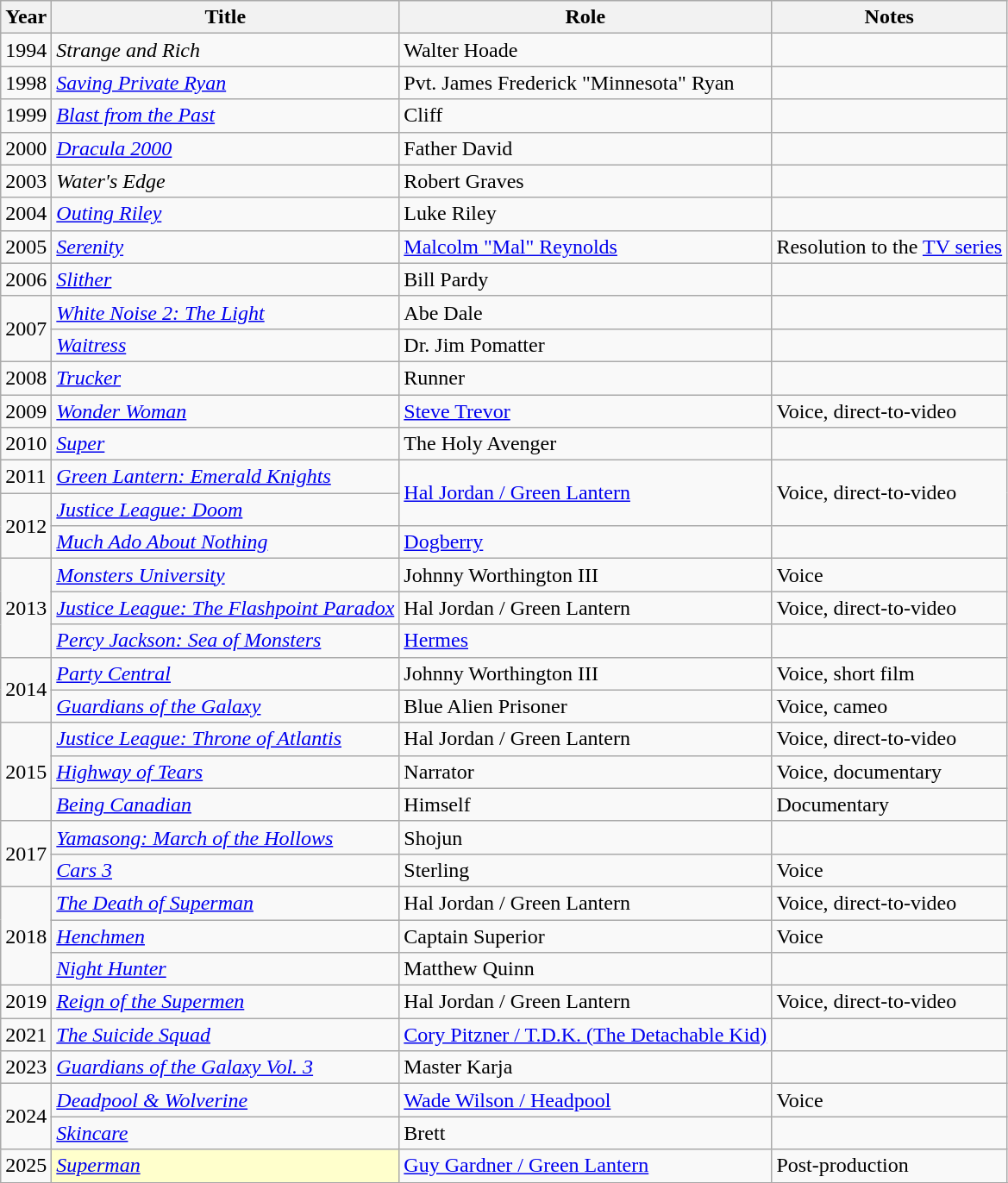<table class="wikitable sortable">
<tr>
<th>Year</th>
<th>Title</th>
<th>Role</th>
<th class="unsortable">Notes</th>
</tr>
<tr>
<td>1994</td>
<td><em>Strange and Rich</em></td>
<td>Walter Hoade</td>
<td></td>
</tr>
<tr>
<td>1998</td>
<td><em><a href='#'>Saving Private Ryan</a></em></td>
<td>Pvt. James Frederick "Minnesota" Ryan</td>
<td></td>
</tr>
<tr>
<td>1999</td>
<td><em><a href='#'>Blast from the Past</a></em></td>
<td>Cliff</td>
<td></td>
</tr>
<tr>
<td>2000</td>
<td><em><a href='#'>Dracula 2000</a></em></td>
<td>Father David</td>
<td></td>
</tr>
<tr>
<td>2003</td>
<td><em>Water's Edge</em></td>
<td>Robert Graves</td>
<td></td>
</tr>
<tr>
<td>2004</td>
<td><em><a href='#'>Outing Riley</a></em></td>
<td>Luke Riley</td>
<td></td>
</tr>
<tr>
<td>2005</td>
<td><em><a href='#'>Serenity</a></em></td>
<td><a href='#'>Malcolm "Mal" Reynolds</a></td>
<td>Resolution to the <a href='#'>TV series</a></td>
</tr>
<tr>
<td>2006</td>
<td><em><a href='#'>Slither</a></em></td>
<td>Bill Pardy</td>
<td></td>
</tr>
<tr>
<td rowspan="2">2007</td>
<td><em><a href='#'>White Noise 2: The Light</a></em></td>
<td>Abe Dale</td>
<td></td>
</tr>
<tr>
<td><em><a href='#'>Waitress</a></em></td>
<td>Dr. Jim Pomatter</td>
<td></td>
</tr>
<tr>
<td>2008</td>
<td><em><a href='#'>Trucker</a></em></td>
<td>Runner</td>
<td></td>
</tr>
<tr>
<td>2009</td>
<td><em><a href='#'>Wonder Woman</a></em></td>
<td><a href='#'>Steve Trevor</a></td>
<td>Voice, direct-to-video</td>
</tr>
<tr>
<td>2010</td>
<td><em><a href='#'>Super</a></em></td>
<td>The Holy Avenger</td>
<td></td>
</tr>
<tr>
<td>2011</td>
<td><em><a href='#'>Green Lantern: Emerald Knights</a></em></td>
<td rowspan="2"><a href='#'>Hal Jordan / Green Lantern</a></td>
<td rowspan="2">Voice, direct-to-video</td>
</tr>
<tr>
<td rowspan="2">2012</td>
<td><em><a href='#'>Justice League: Doom</a></em></td>
</tr>
<tr>
<td><em><a href='#'>Much Ado About Nothing</a></em></td>
<td><a href='#'>Dogberry</a></td>
<td></td>
</tr>
<tr>
<td rowspan="3">2013</td>
<td><em><a href='#'>Monsters University</a></em></td>
<td>Johnny Worthington III</td>
<td>Voice</td>
</tr>
<tr>
<td><em><a href='#'>Justice League: The Flashpoint Paradox</a></em></td>
<td>Hal Jordan / Green Lantern</td>
<td>Voice, direct-to-video</td>
</tr>
<tr>
<td><em><a href='#'>Percy Jackson: Sea of Monsters</a></em></td>
<td><a href='#'>Hermes</a></td>
<td></td>
</tr>
<tr>
<td rowspan="2">2014</td>
<td><em><a href='#'>Party Central</a></em></td>
<td>Johnny Worthington III</td>
<td>Voice, short film</td>
</tr>
<tr>
<td><em><a href='#'>Guardians of the Galaxy</a></em></td>
<td>Blue Alien Prisoner</td>
<td>Voice, cameo</td>
</tr>
<tr>
<td rowspan="3">2015</td>
<td><em><a href='#'>Justice League: Throne of Atlantis</a></em></td>
<td>Hal Jordan / Green Lantern</td>
<td>Voice, direct-to-video</td>
</tr>
<tr>
<td><em><a href='#'>Highway of Tears</a></em></td>
<td>Narrator</td>
<td>Voice, documentary</td>
</tr>
<tr>
<td><em><a href='#'>Being Canadian</a></em></td>
<td>Himself</td>
<td>Documentary</td>
</tr>
<tr>
<td rowspan="2">2017</td>
<td><em><a href='#'>Yamasong: March of the Hollows</a></em></td>
<td>Shojun</td>
<td></td>
</tr>
<tr>
<td><em><a href='#'>Cars 3</a></em></td>
<td>Sterling</td>
<td>Voice</td>
</tr>
<tr>
<td rowspan="3">2018</td>
<td data-sort-value="Death of Superman, The"><em><a href='#'>The Death of Superman</a></em></td>
<td>Hal Jordan / Green Lantern</td>
<td>Voice, direct-to-video</td>
</tr>
<tr>
<td><em><a href='#'>Henchmen</a></em></td>
<td>Captain Superior</td>
<td>Voice</td>
</tr>
<tr>
<td><em><a href='#'>Night Hunter</a></em></td>
<td>Matthew Quinn</td>
<td></td>
</tr>
<tr>
<td>2019</td>
<td><em><a href='#'>Reign of the Supermen</a></em></td>
<td>Hal Jordan / Green Lantern</td>
<td>Voice, direct-to-video</td>
</tr>
<tr>
<td>2021</td>
<td data-sort-value="Suicide Squad, The"><em><a href='#'>The Suicide Squad</a></em></td>
<td><a href='#'>Cory Pitzner / T.D.K. (The Detachable Kid)</a></td>
<td></td>
</tr>
<tr>
<td>2023</td>
<td><em><a href='#'>Guardians of the Galaxy Vol. 3</a></em></td>
<td>Master Karja</td>
<td></td>
</tr>
<tr>
<td rowspan="2">2024</td>
<td><em><a href='#'>Deadpool & Wolverine</a></em></td>
<td><a href='#'>Wade Wilson / Headpool</a></td>
<td>Voice</td>
</tr>
<tr>
<td><em><a href='#'>Skincare</a></em></td>
<td>Brett</td>
<td></td>
</tr>
<tr>
<td>2025</td>
<td style="background:#FFFFCC;"><em><a href='#'>Superman</a></em> </td>
<td><a href='#'>Guy Gardner / Green Lantern</a></td>
<td>Post-production</td>
</tr>
<tr>
</tr>
</table>
